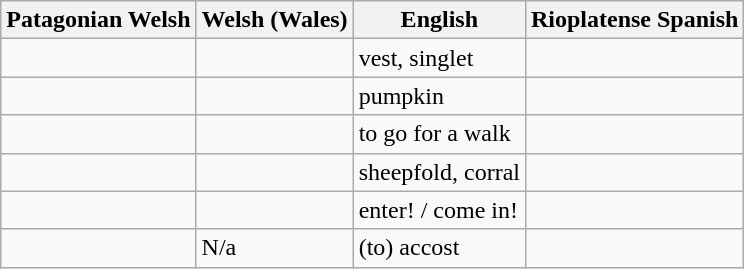<table class="wikitable">
<tr>
<th>Patagonian Welsh</th>
<th>Welsh (Wales)</th>
<th>English</th>
<th>Rioplatense Spanish</th>
</tr>
<tr>
<td></td>
<td></td>
<td>vest, singlet</td>
<td></td>
</tr>
<tr>
<td></td>
<td></td>
<td>pumpkin</td>
<td></td>
</tr>
<tr>
<td></td>
<td></td>
<td>to go for a walk</td>
<td></td>
</tr>
<tr>
<td></td>
<td></td>
<td>sheepfold, corral</td>
<td></td>
</tr>
<tr>
<td></td>
<td></td>
<td>enter! / come in!</td>
<td></td>
</tr>
<tr>
<td></td>
<td>N/a</td>
<td>(to) accost</td>
<td></td>
</tr>
</table>
